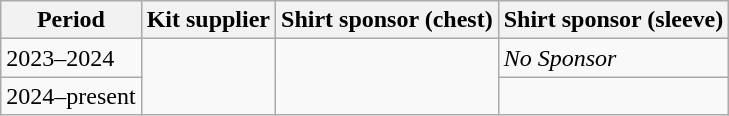<table class="wikitable">
<tr>
<th><strong>Period</strong></th>
<th><strong>Kit supplier</strong></th>
<th><strong>Shirt sponsor (chest)</strong></th>
<th><strong>Shirt sponsor (sleeve)</strong></th>
</tr>
<tr>
<td>2023–2024</td>
<td rowspan="2"></td>
<td rowspan="2"></td>
<td><em>No Sponsor</em></td>
</tr>
<tr>
<td>2024–present</td>
<td></td>
</tr>
</table>
